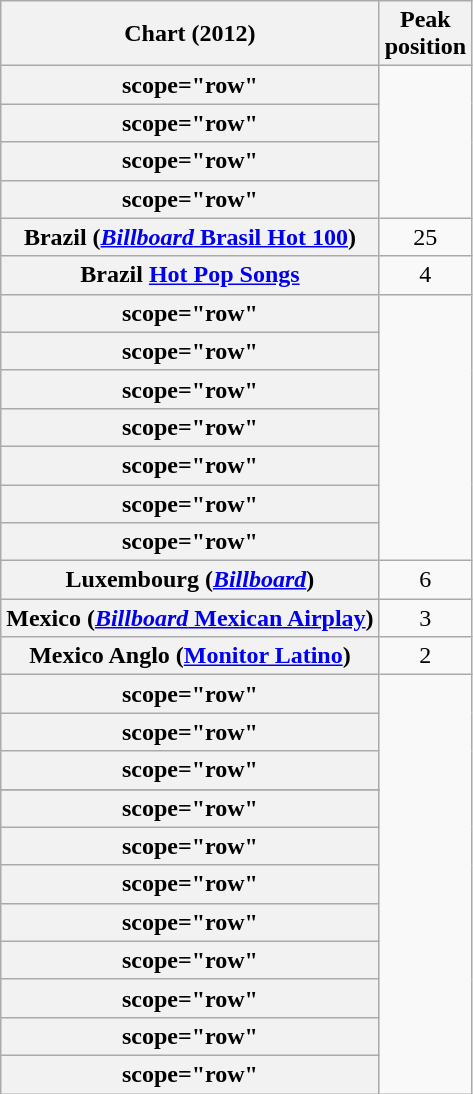<table class="wikitable sortable plainrowheaders">
<tr>
<th scope="col">Chart (2012)</th>
<th scope="col">Peak<br>position</th>
</tr>
<tr>
<th>scope="row"</th>
</tr>
<tr>
<th>scope="row"</th>
</tr>
<tr>
<th>scope="row"</th>
</tr>
<tr>
<th>scope="row"</th>
</tr>
<tr>
<th scope="row">Brazil (<a href='#'><em>Billboard</em> Brasil Hot 100</a>)</th>
<td style="text-align:center;">25</td>
</tr>
<tr>
<th scope="row">Brazil <a href='#'>Hot Pop Songs</a></th>
<td style="text-align:center;">4</td>
</tr>
<tr>
<th>scope="row"</th>
</tr>
<tr>
<th>scope="row"</th>
</tr>
<tr>
<th>scope="row"</th>
</tr>
<tr>
<th>scope="row"</th>
</tr>
<tr>
<th>scope="row"</th>
</tr>
<tr>
<th>scope="row"</th>
</tr>
<tr>
<th>scope="row"</th>
</tr>
<tr>
<th scope="row">Luxembourg (<em><a href='#'>Billboard</a></em>)</th>
<td style="text-align:center;">6</td>
</tr>
<tr>
<th scope="row">Mexico (<a href='#'><em>Billboard</em> Mexican Airplay</a>)</th>
<td style="text-align:center;">3</td>
</tr>
<tr>
<th scope="row">Mexico Anglo (<a href='#'>Monitor Latino</a>)</th>
<td style="text-align:center;">2</td>
</tr>
<tr>
<th>scope="row"</th>
</tr>
<tr>
<th>scope="row"</th>
</tr>
<tr>
<th>scope="row"</th>
</tr>
<tr>
</tr>
<tr>
<th>scope="row"</th>
</tr>
<tr>
<th>scope="row"</th>
</tr>
<tr>
<th>scope="row"</th>
</tr>
<tr>
<th>scope="row"</th>
</tr>
<tr>
<th>scope="row"</th>
</tr>
<tr>
<th>scope="row"</th>
</tr>
<tr>
<th>scope="row"</th>
</tr>
<tr>
<th>scope="row"</th>
</tr>
</table>
